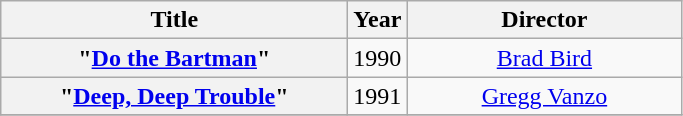<table class="wikitable plainrowheaders" style="text-align:center;">
<tr>
<th scope="col" style="width:14em;">Title</th>
<th scope="col">Year</th>
<th scope="col" style="width:11em;">Director</th>
</tr>
<tr>
<th scope="row">"<a href='#'>Do the Bartman</a>"</th>
<td>1990</td>
<td><a href='#'>Brad Bird</a></td>
</tr>
<tr>
<th scope="row">"<a href='#'>Deep, Deep Trouble</a>"</th>
<td>1991</td>
<td><a href='#'>Gregg Vanzo</a></td>
</tr>
<tr>
</tr>
</table>
